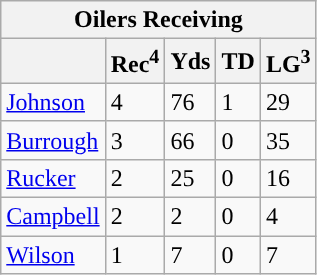<table class="wikitable">
<tr>
<th colspan="5">Oilers Receiving</th>
</tr>
<tr>
<th></th>
<th>Rec<sup>4</sup></th>
<th>Yds</th>
<th>TD</th>
<th>LG<sup>3</sup></th>
</tr>
<tr>
<td><a href='#'>Johnson</a></td>
<td>4</td>
<td>76</td>
<td>1</td>
<td>29</td>
</tr>
<tr>
<td><a href='#'>Burrough</a></td>
<td>3</td>
<td>66</td>
<td>0</td>
<td>35</td>
</tr>
<tr>
<td><a href='#'>Rucker</a></td>
<td>2</td>
<td>25</td>
<td>0</td>
<td>16</td>
</tr>
<tr>
<td><a href='#'>Campbell</a></td>
<td>2</td>
<td>2</td>
<td>0</td>
<td>4</td>
</tr>
<tr>
<td><a href='#'>Wilson</a></td>
<td>1</td>
<td>7</td>
<td>0</td>
<td>7</td>
</tr>
</table>
